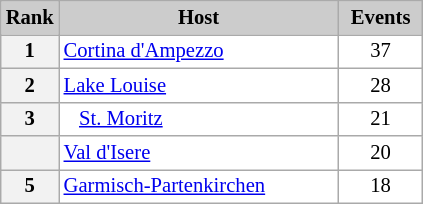<table class="wikitable plainrowheaders" style="background:#fff; font-size:86%; line-height:16px; border:grey solid 1px; border-collapse:collapse">
<tr>
<th style="background-color: #ccc;" width="30">Rank</th>
<th style="background-color: #ccc;" width="180">Host</th>
<th style="background:#ccc; width:20%">Events</th>
</tr>
<tr>
<th>1</th>
<td align=left> <a href='#'>Cortina d'Ampezzo</a></td>
<td align=center>37</td>
</tr>
<tr>
<th>2</th>
<td align=left> <a href='#'>Lake Louise</a></td>
<td align=center>28</td>
</tr>
<tr>
<th>3</th>
<td align=left>   <a href='#'>St. Moritz</a></td>
<td align=center>21</td>
</tr>
<tr>
<th></th>
<td align=left> <a href='#'>Val d'Isere</a></td>
<td align=center>20</td>
</tr>
<tr>
<th>5</th>
<td align=left> <a href='#'>Garmisch-Partenkirchen</a></td>
<td align=center>18</td>
</tr>
</table>
